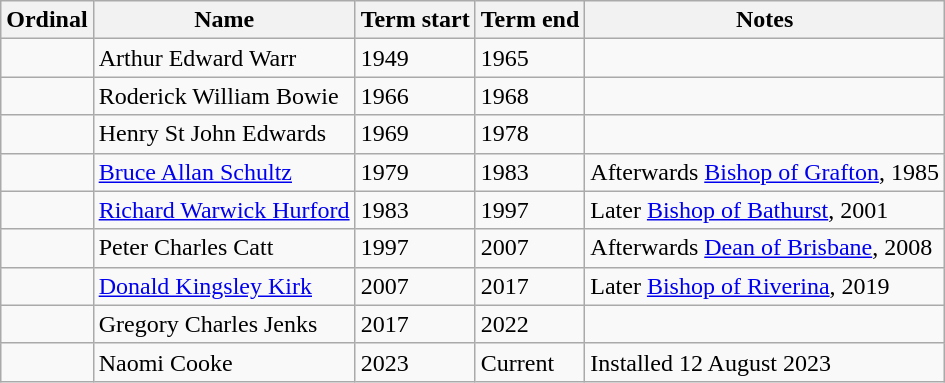<table class="wikitable sortable">
<tr>
<th>Ordinal</th>
<th>Name</th>
<th>Term start</th>
<th>Term end</th>
<th>Notes</th>
</tr>
<tr>
<td align=center></td>
<td>Arthur Edward Warr</td>
<td>1949</td>
<td>1965</td>
<td></td>
</tr>
<tr>
<td align=center></td>
<td>Roderick William Bowie</td>
<td>1966</td>
<td>1968</td>
<td></td>
</tr>
<tr>
<td align=center></td>
<td>Henry St John Edwards</td>
<td>1969</td>
<td>1978</td>
<td></td>
</tr>
<tr>
<td align=center></td>
<td><a href='#'>Bruce Allan Schultz</a></td>
<td>1979</td>
<td>1983</td>
<td>Afterwards <a href='#'>Bishop of Grafton</a>, 1985</td>
</tr>
<tr>
<td align=center></td>
<td><a href='#'>Richard Warwick Hurford</a></td>
<td>1983</td>
<td>1997</td>
<td>Later <a href='#'>Bishop of Bathurst</a>, 2001</td>
</tr>
<tr>
<td align=center></td>
<td>Peter Charles Catt</td>
<td>1997</td>
<td>2007</td>
<td>Afterwards <a href='#'>Dean of Brisbane</a>, 2008</td>
</tr>
<tr>
<td align=center></td>
<td><a href='#'>Donald Kingsley Kirk</a></td>
<td>2007</td>
<td>2017</td>
<td>Later <a href='#'>Bishop of Riverina</a>, 2019</td>
</tr>
<tr>
<td align=center></td>
<td>Gregory Charles Jenks</td>
<td>2017</td>
<td>2022</td>
<td></td>
</tr>
<tr>
<td align=center></td>
<td>Naomi Cooke</td>
<td>2023</td>
<td>Current</td>
<td>Installed 12 August 2023</td>
</tr>
</table>
